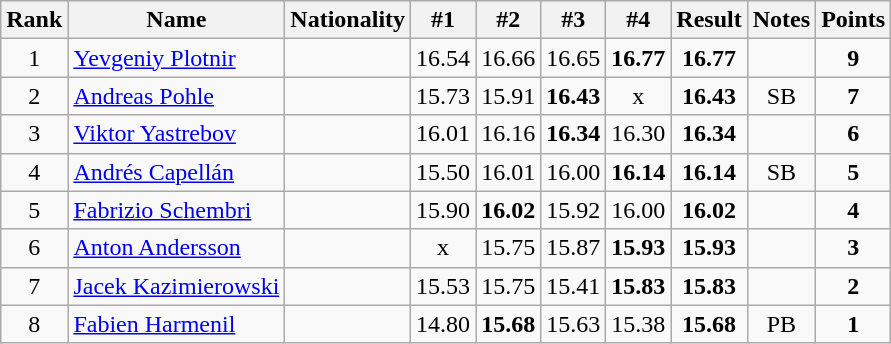<table class="wikitable sortable" style="text-align:center">
<tr>
<th>Rank</th>
<th>Name</th>
<th>Nationality</th>
<th>#1</th>
<th>#2</th>
<th>#3</th>
<th>#4</th>
<th>Result</th>
<th>Notes</th>
<th>Points</th>
</tr>
<tr>
<td>1</td>
<td align=left><a href='#'>Yevgeniy Plotnir</a></td>
<td align=left></td>
<td>16.54</td>
<td>16.66</td>
<td>16.65</td>
<td><strong>16.77</strong></td>
<td><strong>16.77</strong></td>
<td></td>
<td><strong>9</strong></td>
</tr>
<tr>
<td>2</td>
<td align=left><a href='#'>Andreas Pohle</a></td>
<td align=left></td>
<td>15.73</td>
<td>15.91</td>
<td><strong>16.43</strong></td>
<td>x</td>
<td><strong>16.43</strong></td>
<td>SB</td>
<td><strong>7</strong></td>
</tr>
<tr>
<td>3</td>
<td align=left><a href='#'>Viktor Yastrebov</a></td>
<td align=left></td>
<td>16.01</td>
<td>16.16</td>
<td><strong>16.34</strong></td>
<td>16.30</td>
<td><strong>16.34</strong></td>
<td></td>
<td><strong>6</strong></td>
</tr>
<tr>
<td>4</td>
<td align=left><a href='#'>Andrés Capellán</a></td>
<td align=left></td>
<td>15.50</td>
<td>16.01</td>
<td>16.00</td>
<td><strong>16.14</strong></td>
<td><strong>16.14</strong></td>
<td>SB</td>
<td><strong>5</strong></td>
</tr>
<tr>
<td>5</td>
<td align=left><a href='#'>Fabrizio Schembri</a></td>
<td align=left></td>
<td>15.90</td>
<td><strong>16.02</strong></td>
<td>15.92</td>
<td>16.00</td>
<td><strong>16.02</strong></td>
<td></td>
<td><strong>4</strong></td>
</tr>
<tr>
<td>6</td>
<td align=left><a href='#'>Anton Andersson</a></td>
<td align=left></td>
<td>x</td>
<td>15.75</td>
<td>15.87</td>
<td><strong>15.93</strong></td>
<td><strong>15.93</strong></td>
<td></td>
<td><strong>3</strong></td>
</tr>
<tr>
<td>7</td>
<td align=left><a href='#'>Jacek Kazimierowski</a></td>
<td align=left></td>
<td>15.53</td>
<td>15.75</td>
<td>15.41</td>
<td><strong>15.83</strong></td>
<td><strong>15.83</strong></td>
<td></td>
<td><strong>2</strong></td>
</tr>
<tr>
<td>8</td>
<td align=left><a href='#'>Fabien Harmenil</a></td>
<td align=left></td>
<td>14.80</td>
<td><strong>15.68</strong></td>
<td>15.63</td>
<td>15.38</td>
<td><strong>15.68</strong></td>
<td>PB</td>
<td><strong>1</strong></td>
</tr>
</table>
